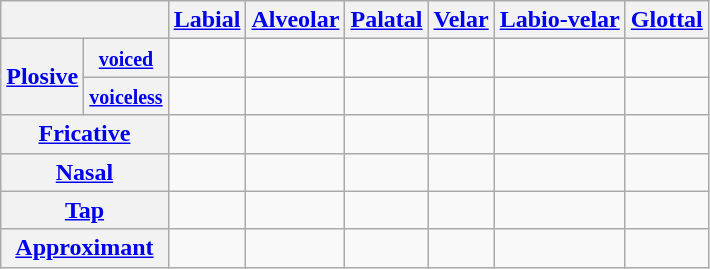<table class="wikitable" style="text-align: center">
<tr>
<th colspan="2"></th>
<th><a href='#'>Labial</a></th>
<th><a href='#'>Alveolar</a></th>
<th><a href='#'>Palatal</a></th>
<th><a href='#'>Velar</a></th>
<th><a href='#'>Labio-velar</a></th>
<th><a href='#'>Glottal</a></th>
</tr>
<tr>
<th rowspan="2"><a href='#'>Plosive</a></th>
<th><small><a href='#'>voiced</a></small></th>
<td></td>
<td></td>
<td></td>
<td></td>
<td></td>
<td></td>
</tr>
<tr>
<th><small><a href='#'>voiceless</a></small></th>
<td></td>
<td></td>
<td></td>
<td></td>
<td></td>
<td></td>
</tr>
<tr>
<th colspan="2"><a href='#'>Fricative</a></th>
<td></td>
<td></td>
<td></td>
<td></td>
<td></td>
<td></td>
</tr>
<tr>
<th colspan="2"><a href='#'>Nasal</a></th>
<td></td>
<td></td>
<td></td>
<td></td>
<td></td>
<td></td>
</tr>
<tr>
<th colspan="2"><a href='#'>Tap</a></th>
<td></td>
<td></td>
<td></td>
<td></td>
<td></td>
<td></td>
</tr>
<tr>
<th colspan="2"><a href='#'>Approximant</a></th>
<td></td>
<td></td>
<td></td>
<td></td>
<td></td>
<td></td>
</tr>
</table>
